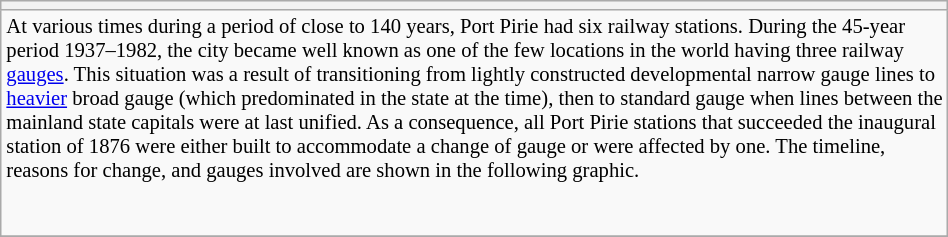<table class="wikitable floatright mw-collapsible mw-collapsed" border= "1" style= "width:50%; font-size: 86%; float:right; margin-left:2em; margin-right:2em; margin-bottom:2em">
<tr>
<th colspan="6"></th>
</tr>
<tr>
<td colspan="6">At various times during a period of close to 140 years, Port Pirie had six railway stations. During the 45-year period 1937–1982, the city became well known as one of the few locations in the world having three railway  <a href='#'>gauges</a>. This situation was a result of transitioning from lightly constructed developmental narrow gauge lines to <a href='#'>heavier</a> broad gauge (which predominated in the state at the time), then to standard gauge when lines between the mainland state capitals were at last unified. As a consequence, all Port Pirie stations that succeeded the inaugural station of 1876 were either built to accommodate a change of gauge or were affected by one. The timeline, reasons for change, and gauges involved are shown in the following graphic.<br><br><br></td>
</tr>
<tr>
</tr>
</table>
